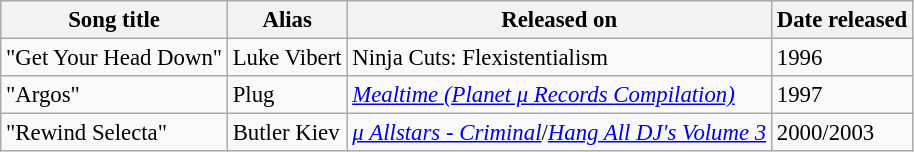<table class="wikitable sortable" style="font-size: 95%">
<tr>
<th align="left">Song title</th>
<th align="left">Alias</th>
<th align="left">Released on</th>
<th align="left">Date released</th>
</tr>
<tr>
<td align="left">"Get Your Head Down"</td>
<td align="left">Luke Vibert</td>
<td align="left">Ninja Cuts: Flexistentialism</td>
<td align="left">1996</td>
</tr>
<tr>
<td align="left">"Argos"</td>
<td align="left">Plug</td>
<td align="left"><em><a href='#'>Mealtime (Planet μ Records Compilation)</a></em></td>
<td align="left">1997</td>
</tr>
<tr>
<td align="left">"Rewind Selecta"</td>
<td align="left">Butler Kiev</td>
<td align="left"><em><a href='#'>μ Allstars - Criminal</a></em>/<em><a href='#'>Hang All DJ's Volume 3</a></em></td>
<td align="left">2000/2003</td>
</tr>
</table>
